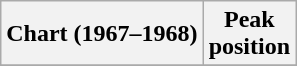<table class="wikitable sortable plainrowheaders" style="text-align:center">
<tr>
<th scope="col">Chart (1967–1968)</th>
<th scope="col">Peak<br>position</th>
</tr>
<tr>
</tr>
</table>
